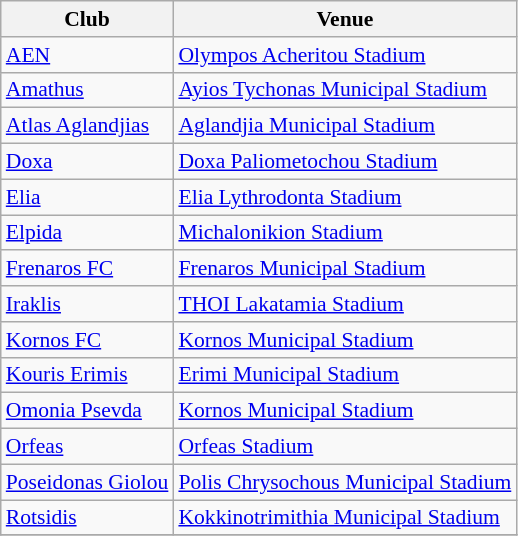<table class="wikitable" style="font-size:90%">
<tr>
<th>Club</th>
<th>Venue</th>
</tr>
<tr>
<td><a href='#'>AEN</a></td>
<td><a href='#'>Olympos Acheritou Stadium</a></td>
</tr>
<tr>
<td><a href='#'>Amathus</a></td>
<td><a href='#'>Ayios Tychonas Municipal Stadium</a></td>
</tr>
<tr>
<td><a href='#'>Atlas Aglandjias</a></td>
<td><a href='#'>Aglandjia Municipal Stadium</a></td>
</tr>
<tr>
<td><a href='#'>Doxa</a></td>
<td><a href='#'>Doxa Paliometochou Stadium</a></td>
</tr>
<tr>
<td><a href='#'>Elia</a></td>
<td><a href='#'>Elia Lythrodonta Stadium</a></td>
</tr>
<tr>
<td><a href='#'>Elpida</a></td>
<td><a href='#'>Michalonikion Stadium</a></td>
</tr>
<tr>
<td><a href='#'>Frenaros FC</a></td>
<td><a href='#'>Frenaros Municipal Stadium</a></td>
</tr>
<tr>
<td><a href='#'>Iraklis</a></td>
<td><a href='#'>THOI Lakatamia Stadium</a></td>
</tr>
<tr>
<td><a href='#'>Kornos FC</a></td>
<td><a href='#'>Kornos Municipal Stadium</a></td>
</tr>
<tr>
<td><a href='#'>Kouris Erimis</a></td>
<td><a href='#'>Erimi Municipal Stadium</a></td>
</tr>
<tr>
<td><a href='#'>Omonia Psevda</a></td>
<td><a href='#'>Kornos Municipal Stadium</a></td>
</tr>
<tr>
<td><a href='#'>Orfeas</a></td>
<td><a href='#'>Orfeas Stadium</a></td>
</tr>
<tr>
<td><a href='#'>Poseidonas Giolou</a></td>
<td><a href='#'>Polis Chrysochous Municipal Stadium</a></td>
</tr>
<tr>
<td><a href='#'>Rotsidis</a></td>
<td><a href='#'>Kokkinotrimithia Municipal Stadium</a></td>
</tr>
<tr>
</tr>
</table>
